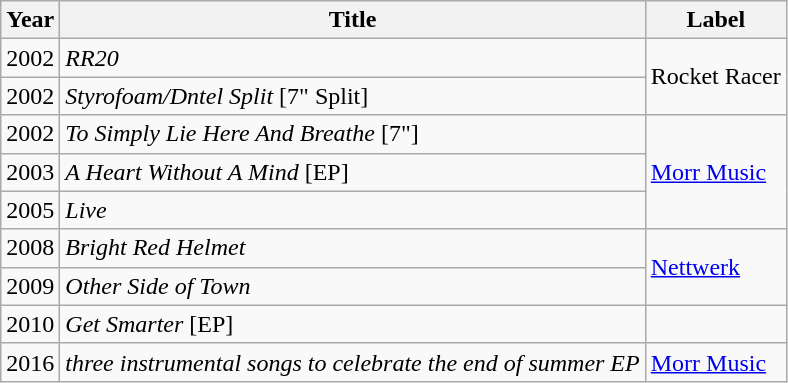<table class="wikitable">
<tr>
<th>Year</th>
<th>Title</th>
<th>Label</th>
</tr>
<tr>
<td>2002</td>
<td><em>RR20</em></td>
<td rowspan="2">Rocket Racer</td>
</tr>
<tr>
<td>2002</td>
<td><em>Styrofoam/Dntel Split</em> [7" Split]</td>
</tr>
<tr>
<td>2002</td>
<td><em>To Simply Lie Here And Breathe</em> [7"]</td>
<td rowspan="3"><a href='#'>Morr Music</a></td>
</tr>
<tr>
<td>2003</td>
<td><em>A Heart Without A Mind</em> [EP]</td>
</tr>
<tr>
<td>2005</td>
<td><em>Live</em></td>
</tr>
<tr>
<td>2008</td>
<td><em>Bright Red Helmet</em></td>
<td rowspan="2"><a href='#'>Nettwerk</a></td>
</tr>
<tr>
<td>2009</td>
<td><em>Other Side of Town</em></td>
</tr>
<tr>
<td>2010</td>
<td><em>Get Smarter</em> [EP]</td>
</tr>
<tr>
<td>2016</td>
<td><em>three instrumental songs to celebrate the end of summer EP</em></td>
<td><a href='#'>Morr Music</a></td>
</tr>
</table>
